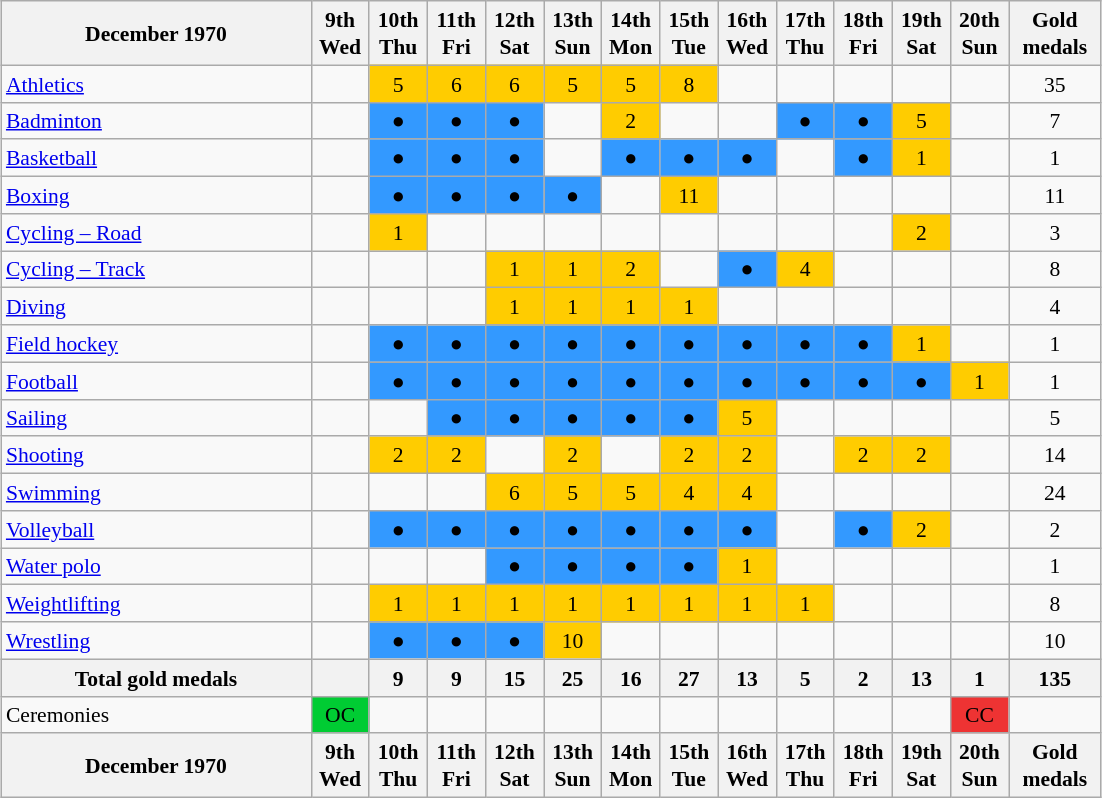<table class="wikitable" style="margin:0.5em auto; font-size:90%; line-height:1.25em;">
<tr>
<th width=200>December 1970</th>
<th width=32>9th<br>Wed</th>
<th width=32>10th<br>Thu</th>
<th width=32>11th<br>Fri</th>
<th width=32>12th<br>Sat</th>
<th width=32>13th<br>Sun</th>
<th width=32>14th<br>Mon</th>
<th width=32>15th<br>Tue</th>
<th width=32>16th<br>Wed</th>
<th width=32>17th<br>Thu</th>
<th width=32>18th<br>Fri</th>
<th width=32>19th<br>Sat</th>
<th width=32>20th<br>Sun</th>
<th width=55>Gold<br>medals</th>
</tr>
<tr align="center">
<td align="left"> <a href='#'>Athletics</a></td>
<td></td>
<td bgcolor=#ffcc00>5</td>
<td bgcolor=#ffcc00>6</td>
<td bgcolor=#ffcc00>6</td>
<td bgcolor=#ffcc00>5</td>
<td bgcolor=#ffcc00>5</td>
<td bgcolor=#ffcc00>8</td>
<td></td>
<td></td>
<td></td>
<td></td>
<td></td>
<td>35</td>
</tr>
<tr align="center">
<td align="left"> <a href='#'>Badminton</a></td>
<td></td>
<td bgcolor="#3399ff">●</td>
<td bgcolor="#3399ff">●</td>
<td bgcolor="#3399ff">●</td>
<td></td>
<td bgcolor=#ffcc00>2</td>
<td></td>
<td></td>
<td bgcolor="#3399ff">●</td>
<td bgcolor="#3399ff">●</td>
<td bgcolor=#ffcc00>5</td>
<td></td>
<td>7</td>
</tr>
<tr align="center">
<td align="left"> <a href='#'>Basketball</a></td>
<td></td>
<td bgcolor="#3399ff">●</td>
<td bgcolor="#3399ff">●</td>
<td bgcolor="#3399ff">●</td>
<td></td>
<td bgcolor="#3399ff">●</td>
<td bgcolor="#3399ff">●</td>
<td bgcolor="#3399ff">●</td>
<td></td>
<td bgcolor="#3399ff">●</td>
<td bgcolor=#ffcc00>1</td>
<td></td>
<td>1</td>
</tr>
<tr align="center">
<td align="left"> <a href='#'>Boxing</a></td>
<td></td>
<td bgcolor="#3399ff">●</td>
<td bgcolor="#3399ff">●</td>
<td bgcolor="#3399ff">●</td>
<td bgcolor="#3399ff">●</td>
<td></td>
<td bgcolor=#ffcc00>11</td>
<td></td>
<td></td>
<td></td>
<td></td>
<td></td>
<td>11</td>
</tr>
<tr align="center">
<td align="left"> <a href='#'>Cycling – Road</a></td>
<td></td>
<td bgcolor=#ffcc00>1</td>
<td></td>
<td></td>
<td></td>
<td></td>
<td></td>
<td></td>
<td></td>
<td></td>
<td bgcolor=#ffcc00>2</td>
<td></td>
<td>3</td>
</tr>
<tr align="center">
<td align="left"> <a href='#'>Cycling – Track</a></td>
<td></td>
<td></td>
<td></td>
<td bgcolor=#ffcc00>1</td>
<td bgcolor=#ffcc00>1</td>
<td bgcolor=#ffcc00>2</td>
<td></td>
<td bgcolor="#3399ff">●</td>
<td bgcolor=#ffcc00>4</td>
<td></td>
<td></td>
<td></td>
<td>8</td>
</tr>
<tr align="center">
<td align="left"> <a href='#'>Diving</a></td>
<td></td>
<td></td>
<td></td>
<td bgcolor=#ffcc00>1</td>
<td bgcolor=#ffcc00>1</td>
<td bgcolor=#ffcc00>1</td>
<td bgcolor=#ffcc00>1</td>
<td></td>
<td></td>
<td></td>
<td></td>
<td></td>
<td>4</td>
</tr>
<tr align="center">
<td align="left"> <a href='#'>Field hockey</a></td>
<td></td>
<td bgcolor="#3399ff">●</td>
<td bgcolor="#3399ff">●</td>
<td bgcolor="#3399ff">●</td>
<td bgcolor="#3399ff">●</td>
<td bgcolor="#3399ff">●</td>
<td bgcolor="#3399ff">●</td>
<td bgcolor="#3399ff">●</td>
<td bgcolor="#3399ff">●</td>
<td bgcolor="#3399ff">●</td>
<td bgcolor=#ffcc00>1</td>
<td></td>
<td>1</td>
</tr>
<tr align="center">
<td align="left"> <a href='#'>Football</a></td>
<td></td>
<td bgcolor="#3399ff">●</td>
<td bgcolor="#3399ff">●</td>
<td bgcolor="#3399ff">●</td>
<td bgcolor="#3399ff">●</td>
<td bgcolor="#3399ff">●</td>
<td bgcolor="#3399ff">●</td>
<td bgcolor="#3399ff">●</td>
<td bgcolor="#3399ff">●</td>
<td bgcolor="#3399ff">●</td>
<td bgcolor="#3399ff">●</td>
<td bgcolor=#ffcc00>1</td>
<td>1</td>
</tr>
<tr align="center">
<td align="left"> <a href='#'>Sailing</a></td>
<td></td>
<td></td>
<td bgcolor="#3399ff">●</td>
<td bgcolor="#3399ff">●</td>
<td bgcolor="#3399ff">●</td>
<td bgcolor="#3399ff">●</td>
<td bgcolor="#3399ff">●</td>
<td bgcolor=#ffcc00>5</td>
<td></td>
<td></td>
<td></td>
<td></td>
<td>5</td>
</tr>
<tr align="center">
<td align="left"> <a href='#'>Shooting</a></td>
<td></td>
<td bgcolor=#ffcc00>2</td>
<td bgcolor=#ffcc00>2</td>
<td></td>
<td bgcolor=#ffcc00>2</td>
<td></td>
<td bgcolor=#ffcc00>2</td>
<td bgcolor=#ffcc00>2</td>
<td></td>
<td bgcolor=#ffcc00>2</td>
<td bgcolor=#ffcc00>2</td>
<td></td>
<td>14</td>
</tr>
<tr align="center">
<td align="left"> <a href='#'>Swimming</a></td>
<td></td>
<td></td>
<td></td>
<td bgcolor=#ffcc00>6</td>
<td bgcolor=#ffcc00>5</td>
<td bgcolor=#ffcc00>5</td>
<td bgcolor=#ffcc00>4</td>
<td bgcolor=#ffcc00>4</td>
<td></td>
<td></td>
<td></td>
<td></td>
<td>24</td>
</tr>
<tr align="center">
<td align="left"> <a href='#'>Volleyball</a></td>
<td></td>
<td bgcolor="#3399ff">●</td>
<td bgcolor="#3399ff">●</td>
<td bgcolor="#3399ff">●</td>
<td bgcolor="#3399ff">●</td>
<td bgcolor="#3399ff">●</td>
<td bgcolor="#3399ff">●</td>
<td bgcolor="#3399ff">●</td>
<td></td>
<td bgcolor="#3399ff">●</td>
<td bgcolor=#ffcc00>2</td>
<td></td>
<td>2</td>
</tr>
<tr align="center">
<td align="left"> <a href='#'>Water polo</a></td>
<td></td>
<td></td>
<td></td>
<td bgcolor="#3399ff">●</td>
<td bgcolor="#3399ff">●</td>
<td bgcolor="#3399ff">●</td>
<td bgcolor="#3399ff">●</td>
<td bgcolor=#ffcc00>1</td>
<td></td>
<td></td>
<td></td>
<td></td>
<td>1</td>
</tr>
<tr align="center">
<td align="left"> <a href='#'>Weightlifting</a></td>
<td></td>
<td bgcolor=#ffcc00>1</td>
<td bgcolor=#ffcc00>1</td>
<td bgcolor=#ffcc00>1</td>
<td bgcolor=#ffcc00>1</td>
<td bgcolor=#ffcc00>1</td>
<td bgcolor=#ffcc00>1</td>
<td bgcolor=#ffcc00>1</td>
<td bgcolor=#ffcc00>1</td>
<td></td>
<td></td>
<td></td>
<td>8</td>
</tr>
<tr align="center">
<td align="left"> <a href='#'>Wrestling</a></td>
<td></td>
<td bgcolor="#3399ff">●</td>
<td bgcolor="#3399ff">●</td>
<td bgcolor="#3399ff">●</td>
<td bgcolor=#ffcc00>10</td>
<td></td>
<td></td>
<td></td>
<td></td>
<td></td>
<td></td>
<td></td>
<td>10</td>
</tr>
<tr>
<th>Total gold medals</th>
<th></th>
<th>9</th>
<th>9</th>
<th>15</th>
<th>25</th>
<th>16</th>
<th>27</th>
<th>13</th>
<th>5</th>
<th>2</th>
<th>13</th>
<th>1</th>
<th>135</th>
</tr>
<tr>
<td>Ceremonies</td>
<td bgcolor=#00cc33 align=center>OC</td>
<td></td>
<td></td>
<td></td>
<td></td>
<td></td>
<td></td>
<td></td>
<td></td>
<td></td>
<td></td>
<td bgcolor=#ee3333 align=center>CC</td>
<td></td>
</tr>
<tr>
<th>December 1970</th>
<th>9th<br>Wed</th>
<th>10th<br>Thu</th>
<th>11th<br>Fri</th>
<th>12th<br>Sat</th>
<th>13th<br>Sun</th>
<th>14th<br>Mon</th>
<th>15th<br>Tue</th>
<th>16th<br>Wed</th>
<th>17th<br>Thu</th>
<th>18th<br>Fri</th>
<th>19th<br>Sat</th>
<th>20th<br>Sun</th>
<th>Gold<br>medals</th>
</tr>
</table>
